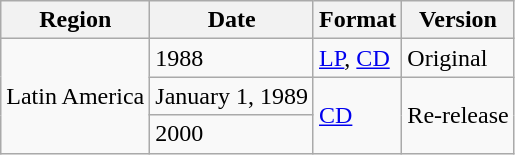<table class="wikitable">
<tr>
<th>Region</th>
<th>Date</th>
<th>Format</th>
<th>Version</th>
</tr>
<tr>
<td rowspan="4">Latin America</td>
<td rowspan="2">1988</td>
<td><a href='#'>LP</a>, <a href='#'>CD</a></td>
<td rowspan="2">Original</td>
</tr>
<tr>
<td rowspan="3"><a href='#'>CD</a></td>
</tr>
<tr>
<td>January 1, 1989</td>
<td rowspan="2">Re-release</td>
</tr>
<tr>
<td>2000</td>
</tr>
</table>
